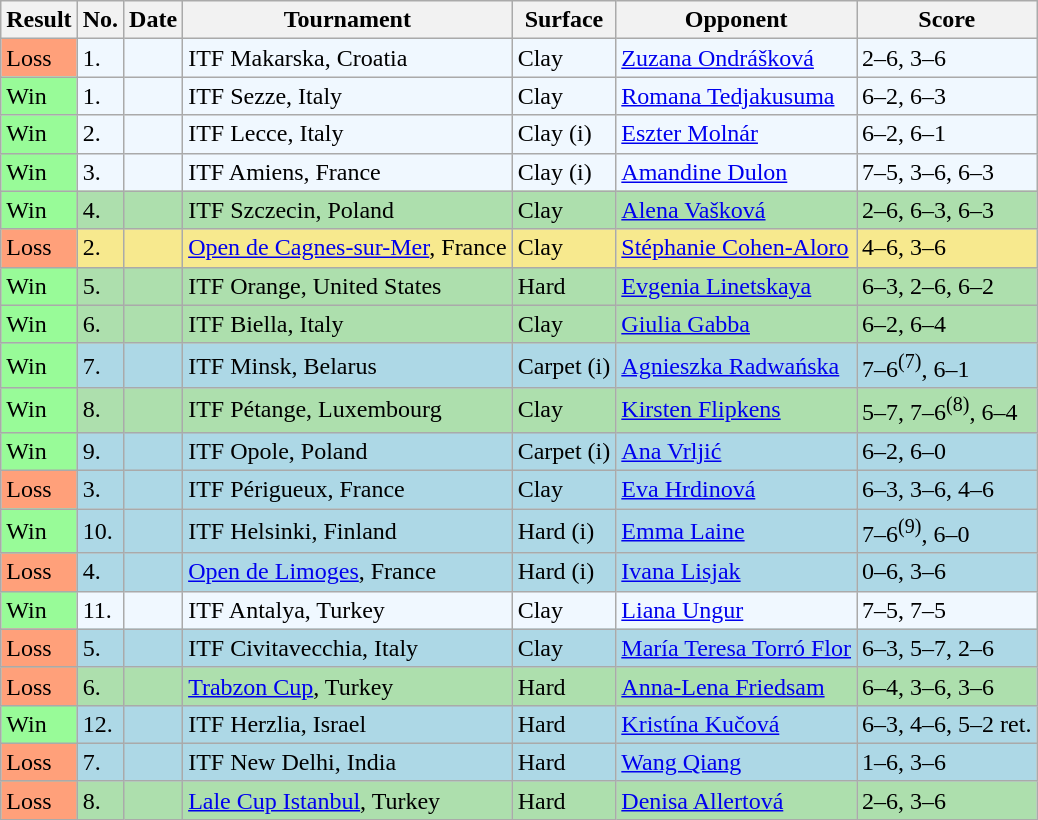<table class="sortable wikitable">
<tr>
<th>Result</th>
<th>No.</th>
<th>Date</th>
<th>Tournament</th>
<th>Surface</th>
<th>Opponent</th>
<th class="unsortable">Score</th>
</tr>
<tr style="background:#f0f8ff;">
<td style="background:#ffa07a;">Loss</td>
<td>1.</td>
<td></td>
<td>ITF Makarska, Croatia</td>
<td>Clay</td>
<td> <a href='#'>Zuzana Ondrášková</a></td>
<td>2–6, 3–6</td>
</tr>
<tr style="background:#f0f8ff;">
<td style="background:#98fb98;">Win</td>
<td>1.</td>
<td></td>
<td>ITF Sezze, Italy</td>
<td>Clay</td>
<td> <a href='#'>Romana Tedjakusuma</a></td>
<td>6–2, 6–3</td>
</tr>
<tr style="background:#f0f8ff;">
<td style="background:#98fb98;">Win</td>
<td>2.</td>
<td></td>
<td>ITF Lecce, Italy</td>
<td>Clay (i)</td>
<td> <a href='#'>Eszter Molnár</a></td>
<td>6–2, 6–1</td>
</tr>
<tr style="background:#f0f8ff;">
<td style="background:#98fb98;">Win</td>
<td>3.</td>
<td></td>
<td>ITF Amiens, France</td>
<td>Clay (i)</td>
<td> <a href='#'>Amandine Dulon</a></td>
<td>7–5, 3–6, 6–3</td>
</tr>
<tr style="background:#addfad;">
<td style="background:#98fb98;">Win</td>
<td>4.</td>
<td></td>
<td>ITF Szczecin, Poland</td>
<td>Clay</td>
<td> <a href='#'>Alena Vašková</a></td>
<td>2–6, 6–3, 6–3</td>
</tr>
<tr style="background:#f7e98e;">
<td style="background:#ffa07a;">Loss</td>
<td>2.</td>
<td></td>
<td><a href='#'>Open de Cagnes-sur-Mer</a>, France</td>
<td>Clay</td>
<td> <a href='#'>Stéphanie Cohen-Aloro</a></td>
<td>4–6, 3–6</td>
</tr>
<tr style="background:#addfad;">
<td style="background:#98fb98;">Win</td>
<td>5.</td>
<td></td>
<td>ITF Orange, United States</td>
<td>Hard</td>
<td> <a href='#'>Evgenia Linetskaya</a></td>
<td>6–3, 2–6, 6–2</td>
</tr>
<tr style="background:#addfad;">
<td style="background:#98fb98;">Win</td>
<td>6.</td>
<td></td>
<td>ITF Biella, Italy</td>
<td>Clay</td>
<td> <a href='#'>Giulia Gabba</a></td>
<td>6–2, 6–4</td>
</tr>
<tr style="background:lightblue;">
<td style="background:#98fb98;">Win</td>
<td>7.</td>
<td></td>
<td>ITF Minsk, Belarus</td>
<td>Carpet (i)</td>
<td> <a href='#'>Agnieszka Radwańska</a></td>
<td>7–6<sup>(7)</sup>, 6–1</td>
</tr>
<tr style="background:#addfad;">
<td style="background:#98fb98;">Win</td>
<td>8.</td>
<td></td>
<td>ITF Pétange, Luxembourg</td>
<td>Clay</td>
<td> <a href='#'>Kirsten Flipkens</a></td>
<td>5–7, 7–6<sup>(8)</sup>, 6–4</td>
</tr>
<tr style="background:lightblue;">
<td style="background:#98fb98;">Win</td>
<td>9.</td>
<td></td>
<td>ITF Opole, Poland</td>
<td>Carpet (i)</td>
<td> <a href='#'>Ana Vrljić</a></td>
<td>6–2, 6–0</td>
</tr>
<tr style="background:lightblue;">
<td style="background:#ffa07a;">Loss</td>
<td>3.</td>
<td></td>
<td>ITF Périgueux, France</td>
<td>Clay</td>
<td> <a href='#'>Eva Hrdinová</a></td>
<td>6–3, 3–6, 4–6</td>
</tr>
<tr style="background:lightblue;">
<td style="background:#98fb98;">Win</td>
<td>10.</td>
<td></td>
<td>ITF Helsinki, Finland</td>
<td>Hard (i)</td>
<td> <a href='#'>Emma Laine</a></td>
<td>7–6<sup>(9)</sup>, 6–0</td>
</tr>
<tr style="background:lightblue;">
<td style="background:#ffa07a;">Loss</td>
<td>4.</td>
<td></td>
<td><a href='#'>Open de Limoges</a>, France</td>
<td>Hard (i)</td>
<td> <a href='#'>Ivana Lisjak</a></td>
<td>0–6, 3–6</td>
</tr>
<tr style="background:#f0f8ff;">
<td style="background:#98fb98;">Win</td>
<td>11.</td>
<td></td>
<td>ITF Antalya, Turkey</td>
<td>Clay</td>
<td> <a href='#'>Liana Ungur</a></td>
<td>7–5, 7–5</td>
</tr>
<tr style="background:lightblue;">
<td style="background:#ffa07a;">Loss</td>
<td>5.</td>
<td></td>
<td>ITF Civitavecchia, Italy</td>
<td>Clay</td>
<td> <a href='#'>María Teresa Torró Flor</a></td>
<td>6–3, 5–7, 2–6</td>
</tr>
<tr style="background:#addfad;">
<td style="background:#ffa07a;">Loss</td>
<td>6.</td>
<td></td>
<td><a href='#'>Trabzon Cup</a>, Turkey</td>
<td>Hard</td>
<td> <a href='#'>Anna-Lena Friedsam</a></td>
<td>6–4, 3–6, 3–6</td>
</tr>
<tr style="background:lightblue;">
<td style="background:#98fb98;">Win</td>
<td>12.</td>
<td></td>
<td>ITF Herzlia, Israel</td>
<td>Hard</td>
<td> <a href='#'>Kristína Kučová</a></td>
<td>6–3, 4–6, 5–2 ret.</td>
</tr>
<tr style="background:lightblue;">
<td style="background:#ffa07a;">Loss</td>
<td>7.</td>
<td></td>
<td>ITF New Delhi, India</td>
<td>Hard</td>
<td> <a href='#'>Wang Qiang</a></td>
<td>1–6, 3–6</td>
</tr>
<tr style="background:#addfad;">
<td style="background:#ffa07a;">Loss</td>
<td>8.</td>
<td></td>
<td><a href='#'>Lale Cup Istanbul</a>, Turkey</td>
<td>Hard</td>
<td> <a href='#'>Denisa Allertová</a></td>
<td>2–6, 3–6</td>
</tr>
</table>
